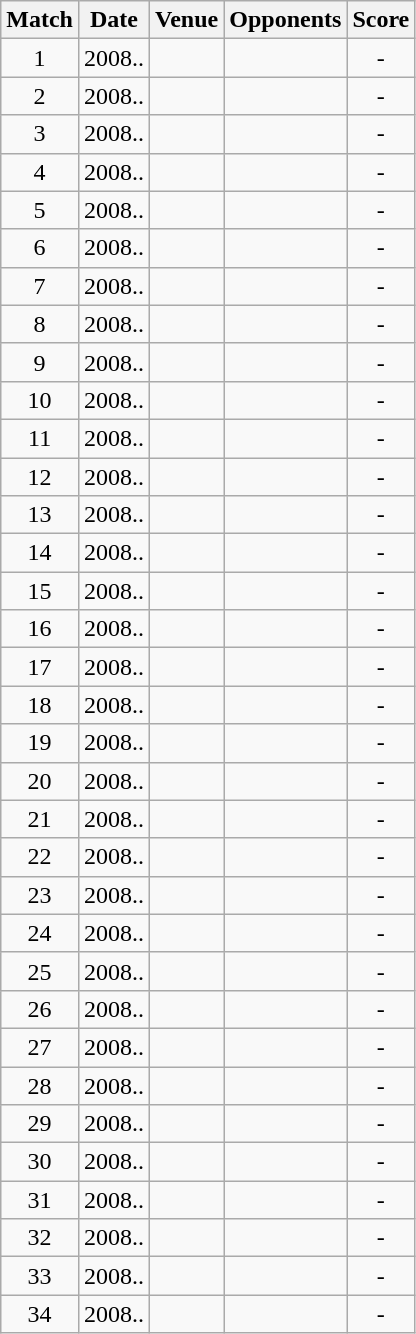<table class="wikitable" style="text-align:center;">
<tr>
<th>Match</th>
<th>Date</th>
<th>Venue</th>
<th>Opponents</th>
<th>Score</th>
</tr>
<tr>
<td>1</td>
<td>2008..</td>
<td><a href='#'></a></td>
<td><a href='#'></a></td>
<td>-</td>
</tr>
<tr>
<td>2</td>
<td>2008..</td>
<td><a href='#'></a></td>
<td><a href='#'></a></td>
<td>-</td>
</tr>
<tr>
<td>3</td>
<td>2008..</td>
<td><a href='#'></a></td>
<td><a href='#'></a></td>
<td>-</td>
</tr>
<tr>
<td>4</td>
<td>2008..</td>
<td><a href='#'></a></td>
<td><a href='#'></a></td>
<td>-</td>
</tr>
<tr>
<td>5</td>
<td>2008..</td>
<td><a href='#'></a></td>
<td><a href='#'></a></td>
<td>-</td>
</tr>
<tr>
<td>6</td>
<td>2008..</td>
<td><a href='#'></a></td>
<td><a href='#'></a></td>
<td>-</td>
</tr>
<tr>
<td>7</td>
<td>2008..</td>
<td><a href='#'></a></td>
<td><a href='#'></a></td>
<td>-</td>
</tr>
<tr>
<td>8</td>
<td>2008..</td>
<td><a href='#'></a></td>
<td><a href='#'></a></td>
<td>-</td>
</tr>
<tr>
<td>9</td>
<td>2008..</td>
<td><a href='#'></a></td>
<td><a href='#'></a></td>
<td>-</td>
</tr>
<tr>
<td>10</td>
<td>2008..</td>
<td><a href='#'></a></td>
<td><a href='#'></a></td>
<td>-</td>
</tr>
<tr>
<td>11</td>
<td>2008..</td>
<td><a href='#'></a></td>
<td><a href='#'></a></td>
<td>-</td>
</tr>
<tr>
<td>12</td>
<td>2008..</td>
<td><a href='#'></a></td>
<td><a href='#'></a></td>
<td>-</td>
</tr>
<tr>
<td>13</td>
<td>2008..</td>
<td><a href='#'></a></td>
<td><a href='#'></a></td>
<td>-</td>
</tr>
<tr>
<td>14</td>
<td>2008..</td>
<td><a href='#'></a></td>
<td><a href='#'></a></td>
<td>-</td>
</tr>
<tr>
<td>15</td>
<td>2008..</td>
<td><a href='#'></a></td>
<td><a href='#'></a></td>
<td>-</td>
</tr>
<tr>
<td>16</td>
<td>2008..</td>
<td><a href='#'></a></td>
<td><a href='#'></a></td>
<td>-</td>
</tr>
<tr>
<td>17</td>
<td>2008..</td>
<td><a href='#'></a></td>
<td><a href='#'></a></td>
<td>-</td>
</tr>
<tr>
<td>18</td>
<td>2008..</td>
<td><a href='#'></a></td>
<td><a href='#'></a></td>
<td>-</td>
</tr>
<tr>
<td>19</td>
<td>2008..</td>
<td><a href='#'></a></td>
<td><a href='#'></a></td>
<td>-</td>
</tr>
<tr>
<td>20</td>
<td>2008..</td>
<td><a href='#'></a></td>
<td><a href='#'></a></td>
<td>-</td>
</tr>
<tr>
<td>21</td>
<td>2008..</td>
<td><a href='#'></a></td>
<td><a href='#'></a></td>
<td>-</td>
</tr>
<tr>
<td>22</td>
<td>2008..</td>
<td><a href='#'></a></td>
<td><a href='#'></a></td>
<td>-</td>
</tr>
<tr>
<td>23</td>
<td>2008..</td>
<td><a href='#'></a></td>
<td><a href='#'></a></td>
<td>-</td>
</tr>
<tr>
<td>24</td>
<td>2008..</td>
<td><a href='#'></a></td>
<td><a href='#'></a></td>
<td>-</td>
</tr>
<tr>
<td>25</td>
<td>2008..</td>
<td><a href='#'></a></td>
<td><a href='#'></a></td>
<td>-</td>
</tr>
<tr>
<td>26</td>
<td>2008..</td>
<td><a href='#'></a></td>
<td><a href='#'></a></td>
<td>-</td>
</tr>
<tr>
<td>27</td>
<td>2008..</td>
<td><a href='#'></a></td>
<td><a href='#'></a></td>
<td>-</td>
</tr>
<tr>
<td>28</td>
<td>2008..</td>
<td><a href='#'></a></td>
<td><a href='#'></a></td>
<td>-</td>
</tr>
<tr>
<td>29</td>
<td>2008..</td>
<td><a href='#'></a></td>
<td><a href='#'></a></td>
<td>-</td>
</tr>
<tr>
<td>30</td>
<td>2008..</td>
<td><a href='#'></a></td>
<td><a href='#'></a></td>
<td>-</td>
</tr>
<tr>
<td>31</td>
<td>2008..</td>
<td><a href='#'></a></td>
<td><a href='#'></a></td>
<td>-</td>
</tr>
<tr>
<td>32</td>
<td>2008..</td>
<td><a href='#'></a></td>
<td><a href='#'></a></td>
<td>-</td>
</tr>
<tr>
<td>33</td>
<td>2008..</td>
<td><a href='#'></a></td>
<td><a href='#'></a></td>
<td>-</td>
</tr>
<tr>
<td>34</td>
<td>2008..</td>
<td><a href='#'></a></td>
<td><a href='#'></a></td>
<td>-</td>
</tr>
</table>
